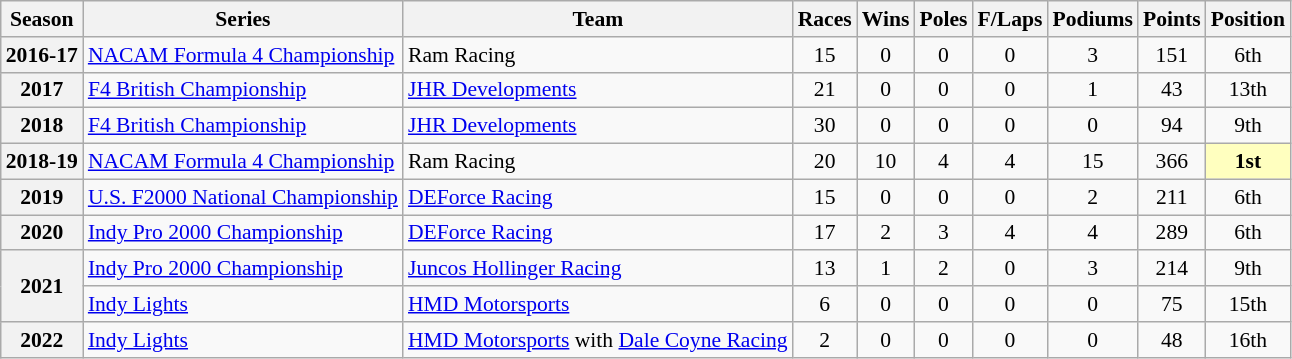<table class="wikitable" style="font-size: 90%; text-align:center">
<tr>
<th>Season</th>
<th>Series</th>
<th>Team</th>
<th>Races</th>
<th>Wins</th>
<th><strong>Poles</strong></th>
<th>F/Laps</th>
<th>Podiums</th>
<th>Points</th>
<th>Position</th>
</tr>
<tr>
<th nowrap>2016-17</th>
<td align="left"><a href='#'>NACAM Formula 4 Championship</a></td>
<td align="left">Ram Racing</td>
<td>15</td>
<td>0</td>
<td>0</td>
<td>0</td>
<td>3</td>
<td>151</td>
<td>6th</td>
</tr>
<tr>
<th>2017</th>
<td align="left"><a href='#'>F4 British Championship</a></td>
<td align="left"><a href='#'>JHR Developments</a></td>
<td>21</td>
<td>0</td>
<td>0</td>
<td>0</td>
<td>1</td>
<td>43</td>
<td>13th</td>
</tr>
<tr>
<th>2018</th>
<td align="left"><a href='#'>F4 British Championship</a></td>
<td align="left"><a href='#'>JHR Developments</a></td>
<td>30</td>
<td>0</td>
<td>0</td>
<td>0</td>
<td>0</td>
<td>94</td>
<td>9th</td>
</tr>
<tr>
<th>2018-19</th>
<td align="left"><a href='#'>NACAM Formula 4 Championship</a></td>
<td rowspan="1" align="left">Ram Racing</td>
<td>20</td>
<td>10</td>
<td>4</td>
<td>4</td>
<td>15</td>
<td>366</td>
<td style="background:#FFFFBF;"><strong>1st</strong></td>
</tr>
<tr>
<th rowspan="1">2019</th>
<td align="left" nowrap><a href='#'>U.S. F2000 National Championship</a></td>
<td rowspan="1" align="left"><a href='#'>DEForce Racing</a></td>
<td>15</td>
<td>0</td>
<td>0</td>
<td>0</td>
<td>2</td>
<td>211</td>
<td>6th</td>
</tr>
<tr>
<th><strong>2020</strong></th>
<td align="left"><a href='#'>Indy Pro 2000 Championship</a></td>
<td align="left"><a href='#'>DEForce Racing</a></td>
<td>17</td>
<td>2</td>
<td>3</td>
<td>4</td>
<td>4</td>
<td>289</td>
<td>6th</td>
</tr>
<tr>
<th rowspan=2>2021</th>
<td align="left"><a href='#'>Indy Pro 2000 Championship</a></td>
<td align="left"><a href='#'>Juncos Hollinger Racing</a></td>
<td>13</td>
<td>1</td>
<td>2</td>
<td>0</td>
<td>3</td>
<td>214</td>
<td>9th</td>
</tr>
<tr>
<td align="left"><a href='#'>Indy Lights</a></td>
<td align="left"><a href='#'>HMD Motorsports</a></td>
<td>6</td>
<td>0</td>
<td>0</td>
<td>0</td>
<td>0</td>
<td>75</td>
<td>15th</td>
</tr>
<tr>
<th>2022</th>
<td align=left><a href='#'>Indy Lights</a></td>
<td align=left nowrap><a href='#'>HMD Motorsports</a> with <a href='#'>Dale Coyne Racing</a></td>
<td>2</td>
<td>0</td>
<td>0</td>
<td>0</td>
<td>0</td>
<td>48</td>
<td>16th</td>
</tr>
</table>
